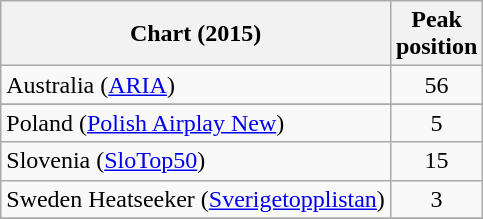<table class="wikitable sortable">
<tr>
<th>Chart (2015)</th>
<th>Peak<br>position</th>
</tr>
<tr>
<td>Australia (<a href='#'>ARIA</a>)</td>
<td align="center">56</td>
</tr>
<tr>
</tr>
<tr>
</tr>
<tr>
</tr>
<tr>
</tr>
<tr>
</tr>
<tr>
</tr>
<tr>
</tr>
<tr>
<td>Poland (<a href='#'>Polish Airplay New</a>)</td>
<td align="center">5</td>
</tr>
<tr>
<td scope="row">Slovenia (<a href='#'>SloTop50</a>)</td>
<td align=center>15</td>
</tr>
<tr>
<td scope="row">Sweden Heatseeker (<a href='#'>Sverigetopplistan</a>)</td>
<td align=center>3</td>
</tr>
<tr>
</tr>
</table>
